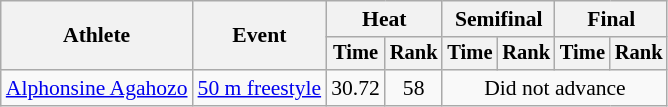<table class=wikitable style="font-size:90%">
<tr>
<th rowspan="2">Athlete</th>
<th rowspan="2">Event</th>
<th colspan="2">Heat</th>
<th colspan="2">Semifinal</th>
<th colspan="2">Final</th>
</tr>
<tr style="font-size:95%">
<th>Time</th>
<th>Rank</th>
<th>Time</th>
<th>Rank</th>
<th>Time</th>
<th>Rank</th>
</tr>
<tr align=center>
<td align=left><a href='#'>Alphonsine Agahozo</a></td>
<td align=left><a href='#'>50 m freestyle</a></td>
<td>30.72</td>
<td>58</td>
<td colspan=4>Did not advance</td>
</tr>
</table>
